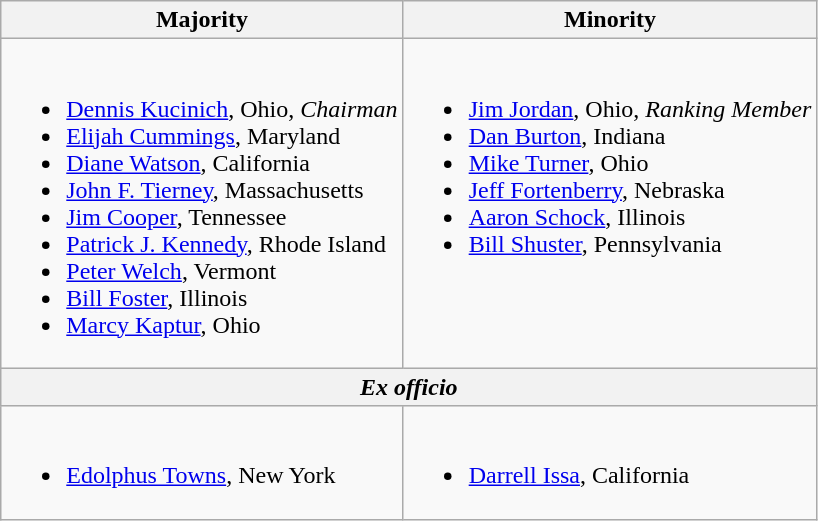<table class=wikitable>
<tr>
<th>Majority</th>
<th>Minority</th>
</tr>
<tr valign=top>
<td><br><ul><li><a href='#'>Dennis Kucinich</a>, Ohio, <em>Chairman</em></li><li><a href='#'>Elijah Cummings</a>, Maryland</li><li><a href='#'>Diane Watson</a>, California</li><li><a href='#'>John F. Tierney</a>, Massachusetts</li><li><a href='#'>Jim Cooper</a>, Tennessee</li><li><a href='#'>Patrick J. Kennedy</a>, Rhode Island</li><li><a href='#'>Peter Welch</a>, Vermont</li><li><a href='#'>Bill Foster</a>, Illinois</li><li><a href='#'>Marcy Kaptur</a>, Ohio</li></ul></td>
<td><br><ul><li><a href='#'>Jim Jordan</a>, Ohio, <em>Ranking Member</em></li><li><a href='#'>Dan Burton</a>, Indiana</li><li><a href='#'>Mike Turner</a>, Ohio</li><li><a href='#'>Jeff Fortenberry</a>, Nebraska</li><li><a href='#'>Aaron Schock</a>, Illinois</li><li><a href='#'>Bill Shuster</a>, Pennsylvania</li></ul></td>
</tr>
<tr>
<th colspan=2><em>Ex officio</em></th>
</tr>
<tr>
<td><br><ul><li><a href='#'>Edolphus Towns</a>, New York</li></ul></td>
<td><br><ul><li><a href='#'>Darrell Issa</a>, California</li></ul></td>
</tr>
</table>
